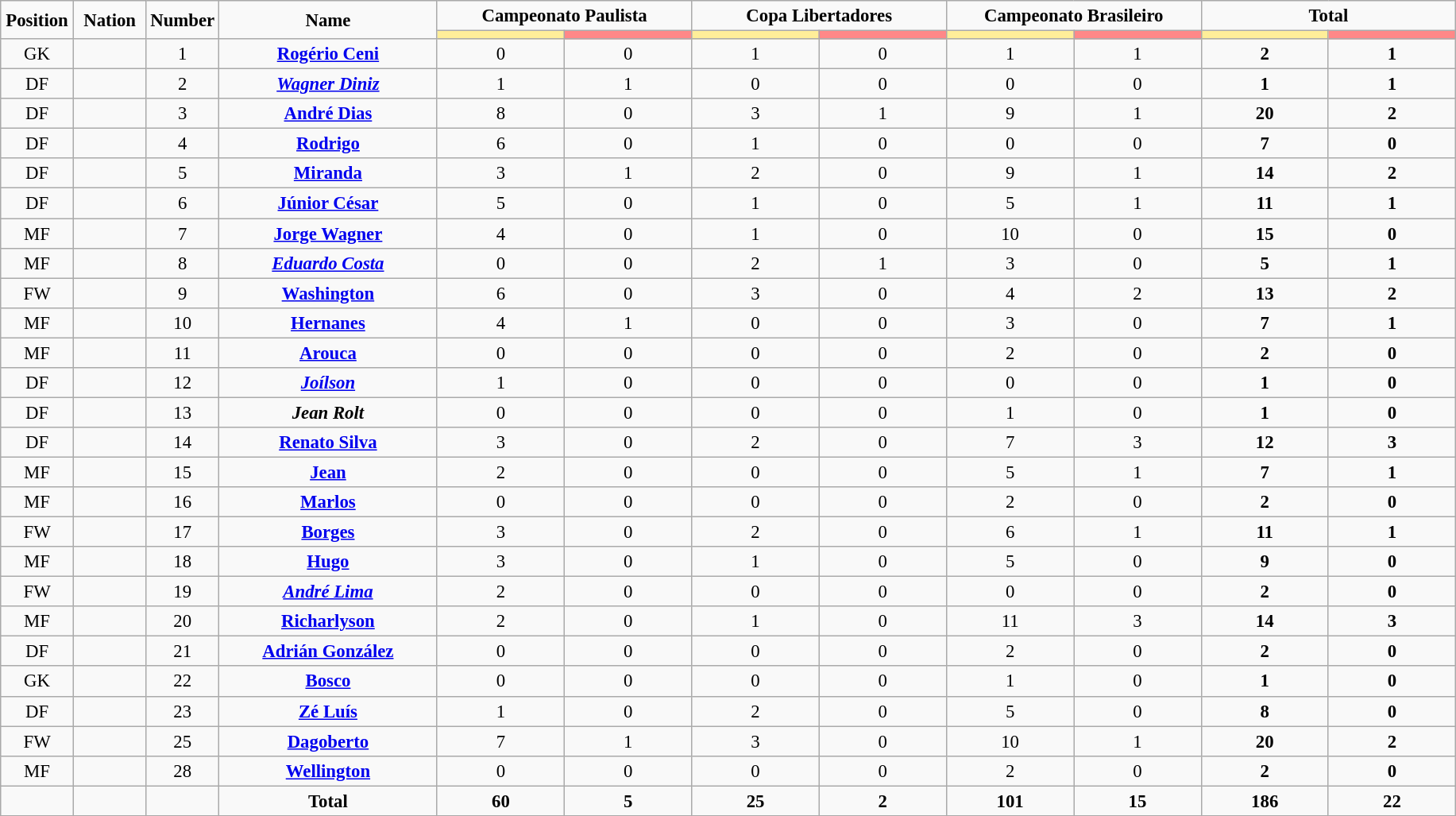<table class="wikitable" style="font-size: 95%; text-align: center;">
<tr>
<td rowspan="2" width="5%" align="center"><strong>Position</strong></td>
<td rowspan="2" width="5%" align="center"><strong>Nation</strong></td>
<td rowspan="2" width="5%" align="center"><strong>Number</strong></td>
<td rowspan="2" width="15%" align="center"><strong>Name</strong></td>
<td colspan="2" align="center"><strong>Campeonato Paulista</strong></td>
<td colspan="2" align="center"><strong>Copa Libertadores</strong></td>
<td colspan="2" align="center"><strong>Campeonato Brasileiro</strong></td>
<td colspan="2" align="center"><strong>Total</strong></td>
</tr>
<tr>
<th width=60 style="background: #FFEE99"></th>
<th width=60 style="background: #FF8888"></th>
<th width=60 style="background: #FFEE99"></th>
<th width=60 style="background: #FF8888"></th>
<th width=60 style="background: #FFEE99"></th>
<th width=60 style="background: #FF8888"></th>
<th width=60 style="background: #FFEE99"></th>
<th width=60 style="background: #FF8888"></th>
</tr>
<tr>
<td>GK</td>
<td></td>
<td>1</td>
<td><strong><a href='#'>Rogério Ceni</a></strong></td>
<td>0</td>
<td>0</td>
<td>1</td>
<td>0</td>
<td>1</td>
<td>1</td>
<td><strong>2</strong></td>
<td><strong>1</strong></td>
</tr>
<tr>
<td>DF</td>
<td></td>
<td>2</td>
<td><strong><em><a href='#'>Wagner Diniz</a></em></strong></td>
<td>1</td>
<td>1</td>
<td>0</td>
<td>0</td>
<td>0</td>
<td>0</td>
<td><strong>1</strong></td>
<td><strong>1</strong></td>
</tr>
<tr>
<td>DF</td>
<td></td>
<td>3</td>
<td><strong><a href='#'>André Dias</a></strong></td>
<td>8</td>
<td>0</td>
<td>3</td>
<td>1</td>
<td>9</td>
<td>1</td>
<td><strong>20</strong></td>
<td><strong>2</strong></td>
</tr>
<tr>
<td>DF</td>
<td></td>
<td>4</td>
<td><strong><a href='#'>Rodrigo</a></strong></td>
<td>6</td>
<td>0</td>
<td>1</td>
<td>0</td>
<td>0</td>
<td>0</td>
<td><strong>7</strong></td>
<td><strong>0</strong></td>
</tr>
<tr>
<td>DF</td>
<td></td>
<td>5</td>
<td><strong><a href='#'>Miranda</a></strong></td>
<td>3</td>
<td>1</td>
<td>2</td>
<td>0</td>
<td>9</td>
<td>1</td>
<td><strong>14</strong></td>
<td><strong>2</strong></td>
</tr>
<tr>
<td>DF</td>
<td></td>
<td>6</td>
<td><strong><a href='#'>Júnior César</a></strong></td>
<td>5</td>
<td>0</td>
<td>1</td>
<td>0</td>
<td>5</td>
<td>1</td>
<td><strong>11</strong></td>
<td><strong>1</strong></td>
</tr>
<tr>
<td>MF</td>
<td></td>
<td>7</td>
<td><strong><a href='#'>Jorge Wagner</a></strong></td>
<td>4</td>
<td>0</td>
<td>1</td>
<td>0</td>
<td>10</td>
<td>0</td>
<td><strong>15</strong></td>
<td><strong>0</strong></td>
</tr>
<tr>
<td>MF</td>
<td></td>
<td>8</td>
<td><strong><em><a href='#'>Eduardo Costa</a></em></strong></td>
<td>0</td>
<td>0</td>
<td>2</td>
<td>1</td>
<td>3</td>
<td>0</td>
<td><strong>5</strong></td>
<td><strong>1</strong></td>
</tr>
<tr>
<td>FW</td>
<td></td>
<td>9</td>
<td><strong><a href='#'>Washington</a></strong></td>
<td>6</td>
<td>0</td>
<td>3</td>
<td>0</td>
<td>4</td>
<td>2</td>
<td><strong>13</strong></td>
<td><strong>2</strong></td>
</tr>
<tr>
<td>MF</td>
<td></td>
<td>10</td>
<td><strong><a href='#'>Hernanes</a></strong></td>
<td>4</td>
<td>1</td>
<td>0</td>
<td>0</td>
<td>3</td>
<td>0</td>
<td><strong>7</strong></td>
<td><strong>1</strong></td>
</tr>
<tr>
<td>MF</td>
<td></td>
<td>11</td>
<td><strong><a href='#'>Arouca</a></strong></td>
<td>0</td>
<td>0</td>
<td>0</td>
<td>0</td>
<td>2</td>
<td>0</td>
<td><strong>2</strong></td>
<td><strong>0</strong></td>
</tr>
<tr>
<td>DF</td>
<td></td>
<td>12</td>
<td><strong><em><a href='#'>Joílson</a></em></strong></td>
<td>1</td>
<td>0</td>
<td>0</td>
<td>0</td>
<td>0</td>
<td>0</td>
<td><strong>1</strong></td>
<td><strong>0</strong></td>
</tr>
<tr>
<td>DF</td>
<td></td>
<td>13</td>
<td><strong><em>Jean Rolt</em></strong></td>
<td>0</td>
<td>0</td>
<td>0</td>
<td>0</td>
<td>1</td>
<td>0</td>
<td><strong>1</strong></td>
<td><strong>0</strong></td>
</tr>
<tr>
<td>DF</td>
<td></td>
<td>14</td>
<td><strong><a href='#'>Renato Silva</a></strong></td>
<td>3</td>
<td>0</td>
<td>2</td>
<td>0</td>
<td>7</td>
<td>3</td>
<td><strong>12</strong></td>
<td><strong>3</strong></td>
</tr>
<tr>
<td>MF</td>
<td></td>
<td>15</td>
<td><strong><a href='#'>Jean</a></strong></td>
<td>2</td>
<td>0</td>
<td>0</td>
<td>0</td>
<td>5</td>
<td>1</td>
<td><strong>7</strong></td>
<td><strong>1</strong></td>
</tr>
<tr>
<td>MF</td>
<td></td>
<td>16</td>
<td><strong><a href='#'>Marlos</a></strong></td>
<td>0</td>
<td>0</td>
<td>0</td>
<td>0</td>
<td>2</td>
<td>0</td>
<td><strong>2</strong></td>
<td><strong>0</strong></td>
</tr>
<tr>
<td>FW</td>
<td></td>
<td>17</td>
<td><strong><a href='#'>Borges</a></strong></td>
<td>3</td>
<td>0</td>
<td>2</td>
<td>0</td>
<td>6</td>
<td>1</td>
<td><strong>11</strong></td>
<td><strong>1</strong></td>
</tr>
<tr>
<td>MF</td>
<td></td>
<td>18</td>
<td><strong><a href='#'>Hugo</a></strong></td>
<td>3</td>
<td>0</td>
<td>1</td>
<td>0</td>
<td>5</td>
<td>0</td>
<td><strong>9</strong></td>
<td><strong>0</strong></td>
</tr>
<tr>
<td>FW</td>
<td></td>
<td>19</td>
<td><strong><em><a href='#'>André Lima</a></em></strong></td>
<td>2</td>
<td>0</td>
<td>0</td>
<td>0</td>
<td>0</td>
<td>0</td>
<td><strong>2</strong></td>
<td><strong>0</strong></td>
</tr>
<tr>
<td>MF</td>
<td></td>
<td>20</td>
<td><strong><a href='#'>Richarlyson</a></strong></td>
<td>2</td>
<td>0</td>
<td>1</td>
<td>0</td>
<td>11</td>
<td>3</td>
<td><strong>14</strong></td>
<td><strong>3</strong></td>
</tr>
<tr>
<td>DF</td>
<td></td>
<td>21</td>
<td><strong><a href='#'>Adrián González</a></strong></td>
<td>0</td>
<td>0</td>
<td>0</td>
<td>0</td>
<td>2</td>
<td>0</td>
<td><strong>2</strong></td>
<td><strong>0</strong></td>
</tr>
<tr>
<td>GK</td>
<td></td>
<td>22</td>
<td><strong><a href='#'>Bosco</a></strong></td>
<td>0</td>
<td>0</td>
<td>0</td>
<td>0</td>
<td>1</td>
<td>0</td>
<td><strong>1</strong></td>
<td><strong>0</strong></td>
</tr>
<tr>
<td>DF</td>
<td></td>
<td>23</td>
<td><strong><a href='#'>Zé Luís</a></strong></td>
<td>1</td>
<td>0</td>
<td>2</td>
<td>0</td>
<td>5</td>
<td>0</td>
<td><strong>8</strong></td>
<td><strong>0</strong></td>
</tr>
<tr>
<td>FW</td>
<td></td>
<td>25</td>
<td><strong><a href='#'>Dagoberto</a></strong></td>
<td>7</td>
<td>1</td>
<td>3</td>
<td>0</td>
<td>10</td>
<td>1</td>
<td><strong>20</strong></td>
<td><strong>2</strong></td>
</tr>
<tr>
<td>MF</td>
<td></td>
<td>28</td>
<td><strong><a href='#'>Wellington</a></strong></td>
<td>0</td>
<td>0</td>
<td>0</td>
<td>0</td>
<td>2</td>
<td>0</td>
<td><strong>2</strong></td>
<td><strong>0</strong></td>
</tr>
<tr>
<td></td>
<td></td>
<td></td>
<td><strong>Total</strong></td>
<td><strong>60</strong></td>
<td><strong>5</strong></td>
<td><strong>25</strong></td>
<td><strong>2</strong></td>
<td><strong>101</strong></td>
<td><strong>15</strong></td>
<td><strong>186</strong></td>
<td><strong>22</strong></td>
</tr>
<tr>
</tr>
</table>
